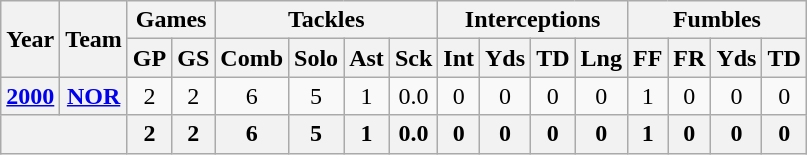<table class="wikitable" style="text-align:center">
<tr>
<th rowspan="2">Year</th>
<th rowspan="2">Team</th>
<th colspan="2">Games</th>
<th colspan="4">Tackles</th>
<th colspan="4">Interceptions</th>
<th colspan="4">Fumbles</th>
</tr>
<tr>
<th>GP</th>
<th>GS</th>
<th>Comb</th>
<th>Solo</th>
<th>Ast</th>
<th>Sck</th>
<th>Int</th>
<th>Yds</th>
<th>TD</th>
<th>Lng</th>
<th>FF</th>
<th>FR</th>
<th>Yds</th>
<th>TD</th>
</tr>
<tr>
<th><a href='#'>2000</a></th>
<th><a href='#'>NOR</a></th>
<td>2</td>
<td>2</td>
<td>6</td>
<td>5</td>
<td>1</td>
<td>0.0</td>
<td>0</td>
<td>0</td>
<td>0</td>
<td>0</td>
<td>1</td>
<td>0</td>
<td>0</td>
<td>0</td>
</tr>
<tr>
<th colspan="2"></th>
<th>2</th>
<th>2</th>
<th>6</th>
<th>5</th>
<th>1</th>
<th>0.0</th>
<th>0</th>
<th>0</th>
<th>0</th>
<th>0</th>
<th>1</th>
<th>0</th>
<th>0</th>
<th>0</th>
</tr>
</table>
